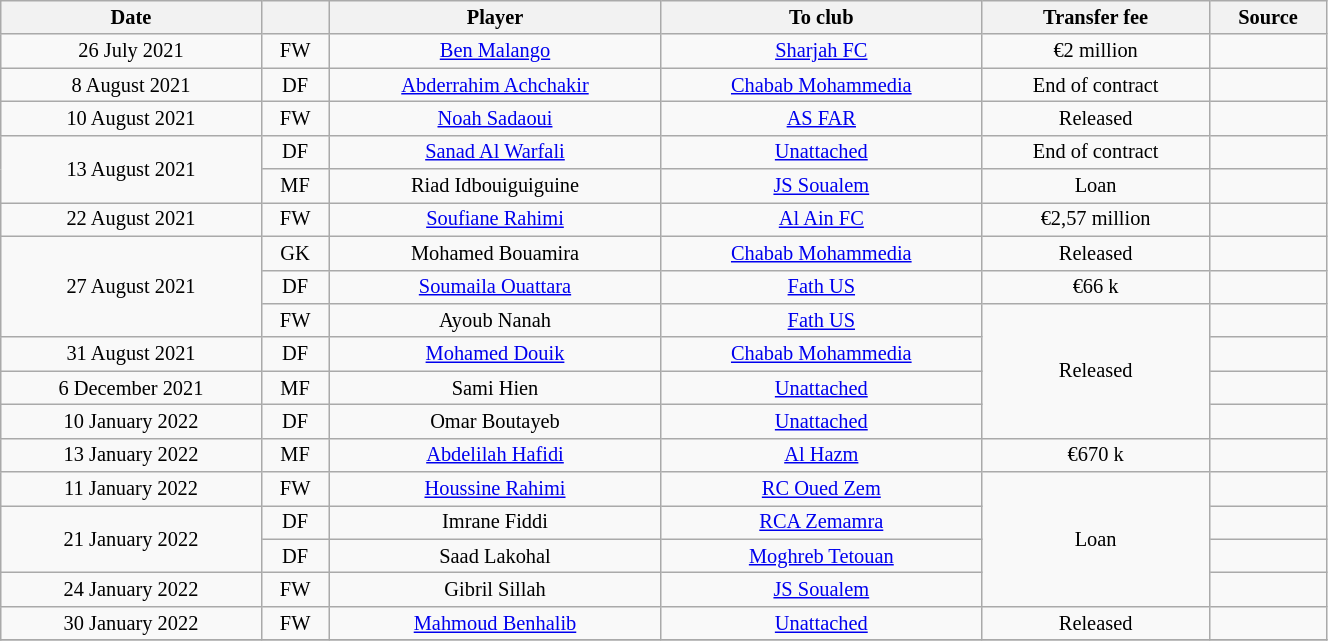<table class="wikitable sortable" style="width:70%; text-align:center; font-size:85%; text-align:centre;">
<tr>
<th>Date</th>
<th></th>
<th>Player</th>
<th>To club</th>
<th>Transfer fee</th>
<th>Source</th>
</tr>
<tr>
<td>26 July 2021</td>
<td>FW</td>
<td> <a href='#'>Ben Malango</a></td>
<td> <a href='#'>Sharjah FC</a></td>
<td>€2 million</td>
<td></td>
</tr>
<tr>
<td>8 August 2021</td>
<td>DF</td>
<td> <a href='#'>Abderrahim Achchakir</a></td>
<td><a href='#'>Chabab Mohammedia</a></td>
<td>End of contract</td>
<td></td>
</tr>
<tr>
<td>10 August 2021</td>
<td>FW</td>
<td> <a href='#'>Noah Sadaoui</a></td>
<td><a href='#'>AS FAR</a></td>
<td>Released</td>
<td></td>
</tr>
<tr>
<td rowspan="2">13 August 2021</td>
<td>DF</td>
<td> <a href='#'>Sanad Al Warfali</a></td>
<td><a href='#'>Unattached</a></td>
<td>End of contract</td>
<td></td>
</tr>
<tr>
<td>MF</td>
<td> Riad Idbouiguiguine</td>
<td><a href='#'>JS Soualem</a></td>
<td>Loan</td>
<td></td>
</tr>
<tr>
<td>22 August 2021</td>
<td>FW</td>
<td> <a href='#'>Soufiane Rahimi</a></td>
<td> <a href='#'>Al Ain FC</a></td>
<td>€2,57 million</td>
<td></td>
</tr>
<tr>
<td rowspan="3">27 August 2021</td>
<td>GK</td>
<td> Mohamed Bouamira</td>
<td><a href='#'>Chabab Mohammedia</a></td>
<td>Released</td>
<td></td>
</tr>
<tr>
<td>DF</td>
<td> <a href='#'>Soumaila Ouattara</a></td>
<td><a href='#'>Fath US</a></td>
<td>€66 k</td>
<td></td>
</tr>
<tr>
<td>FW</td>
<td> Ayoub Nanah</td>
<td><a href='#'>Fath US</a></td>
<td rowspan="4">Released</td>
<td></td>
</tr>
<tr>
<td>31 August 2021</td>
<td>DF</td>
<td> <a href='#'>Mohamed Douik</a></td>
<td><a href='#'>Chabab Mohammedia</a></td>
<td></td>
</tr>
<tr>
<td>6 December 2021</td>
<td>MF</td>
<td> Sami Hien</td>
<td><a href='#'>Unattached</a></td>
<td></td>
</tr>
<tr>
<td>10 January 2022</td>
<td>DF</td>
<td> Omar Boutayeb</td>
<td><a href='#'>Unattached</a></td>
<td></td>
</tr>
<tr>
<td>13 January 2022</td>
<td>MF</td>
<td> <a href='#'>Abdelilah Hafidi</a></td>
<td> <a href='#'>Al Hazm</a></td>
<td>€670 k</td>
<td></td>
</tr>
<tr>
<td>11 January 2022</td>
<td>FW</td>
<td> <a href='#'>Houssine Rahimi</a></td>
<td><a href='#'>RC Oued Zem</a></td>
<td rowspan="4">Loan</td>
<td></td>
</tr>
<tr>
<td rowspan="2">21 January 2022</td>
<td>DF</td>
<td> Imrane Fiddi</td>
<td><a href='#'>RCA Zemamra</a></td>
<td></td>
</tr>
<tr>
<td>DF</td>
<td> Saad Lakohal</td>
<td><a href='#'>Moghreb Tetouan</a></td>
<td></td>
</tr>
<tr>
<td>24 January 2022</td>
<td>FW</td>
<td> Gibril Sillah</td>
<td><a href='#'>JS Soualem</a></td>
<td></td>
</tr>
<tr>
<td>30 January 2022</td>
<td>FW</td>
<td> <a href='#'>Mahmoud Benhalib</a></td>
<td><a href='#'>Unattached</a></td>
<td>Released</td>
<td></td>
</tr>
<tr>
</tr>
</table>
